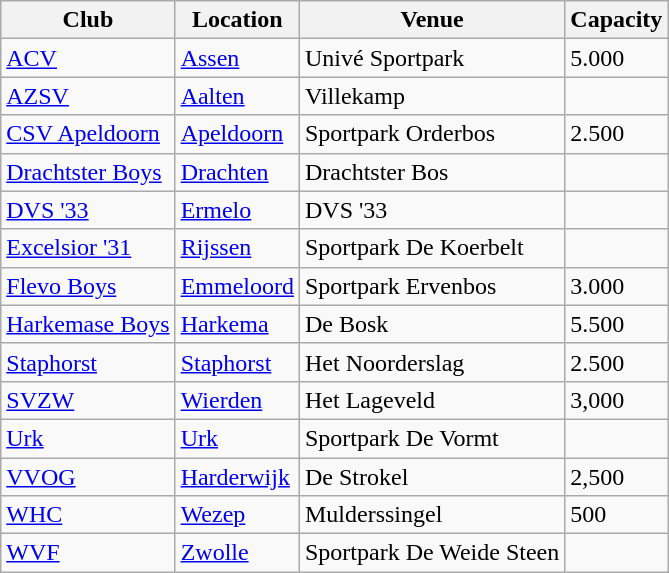<table class="wikitable sortable">
<tr>
<th>Club</th>
<th>Location</th>
<th>Venue</th>
<th>Capacity</th>
</tr>
<tr>
<td><a href='#'>ACV</a></td>
<td><a href='#'>Assen</a></td>
<td>Univé Sportpark</td>
<td>5.000</td>
</tr>
<tr>
<td><a href='#'>AZSV</a></td>
<td><a href='#'>Aalten</a></td>
<td>Villekamp</td>
<td></td>
</tr>
<tr>
<td><a href='#'>CSV Apeldoorn</a></td>
<td><a href='#'>Apeldoorn</a></td>
<td>Sportpark Orderbos</td>
<td>2.500</td>
</tr>
<tr>
<td><a href='#'>Drachtster Boys</a></td>
<td><a href='#'>Drachten</a></td>
<td>Drachtster Bos</td>
<td></td>
</tr>
<tr>
<td><a href='#'>DVS '33</a></td>
<td><a href='#'>Ermelo</a></td>
<td>DVS '33</td>
<td></td>
</tr>
<tr>
<td><a href='#'>Excelsior '31</a></td>
<td><a href='#'>Rijssen</a></td>
<td>Sportpark De Koerbelt</td>
<td></td>
</tr>
<tr>
<td><a href='#'>Flevo Boys</a></td>
<td><a href='#'>Emmeloord</a></td>
<td>Sportpark Ervenbos</td>
<td>3.000</td>
</tr>
<tr>
<td><a href='#'>Harkemase Boys</a></td>
<td><a href='#'>Harkema</a></td>
<td>De Bosk</td>
<td>5.500</td>
</tr>
<tr>
<td><a href='#'>Staphorst</a></td>
<td><a href='#'>Staphorst</a></td>
<td>Het Noorderslag</td>
<td>2.500</td>
</tr>
<tr>
<td><a href='#'>SVZW</a></td>
<td><a href='#'>Wierden</a></td>
<td>Het Lageveld</td>
<td>3,000</td>
</tr>
<tr>
<td><a href='#'>Urk</a></td>
<td><a href='#'>Urk</a></td>
<td>Sportpark De Vormt</td>
<td></td>
</tr>
<tr>
<td><a href='#'>VVOG</a></td>
<td><a href='#'>Harderwijk</a></td>
<td>De Strokel</td>
<td>2,500</td>
</tr>
<tr>
<td><a href='#'>WHC</a></td>
<td><a href='#'>Wezep</a></td>
<td>Mulderssingel</td>
<td>500</td>
</tr>
<tr>
<td><a href='#'>WVF</a></td>
<td><a href='#'>Zwolle</a></td>
<td>Sportpark De Weide Steen</td>
<td></td>
</tr>
</table>
